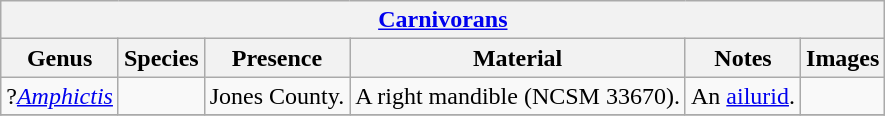<table class="wikitable" align="center">
<tr>
<th colspan="6" align="center"><strong><a href='#'>Carnivorans</a></strong></th>
</tr>
<tr>
<th>Genus</th>
<th>Species</th>
<th>Presence</th>
<th><strong>Material</strong></th>
<th>Notes</th>
<th>Images</th>
</tr>
<tr>
<td>?<em><a href='#'>Amphictis</a></em></td>
<td></td>
<td>Jones County.</td>
<td>A right mandible (NCSM 33670).</td>
<td>An <a href='#'>ailurid</a>.</td>
<td></td>
</tr>
<tr>
</tr>
</table>
